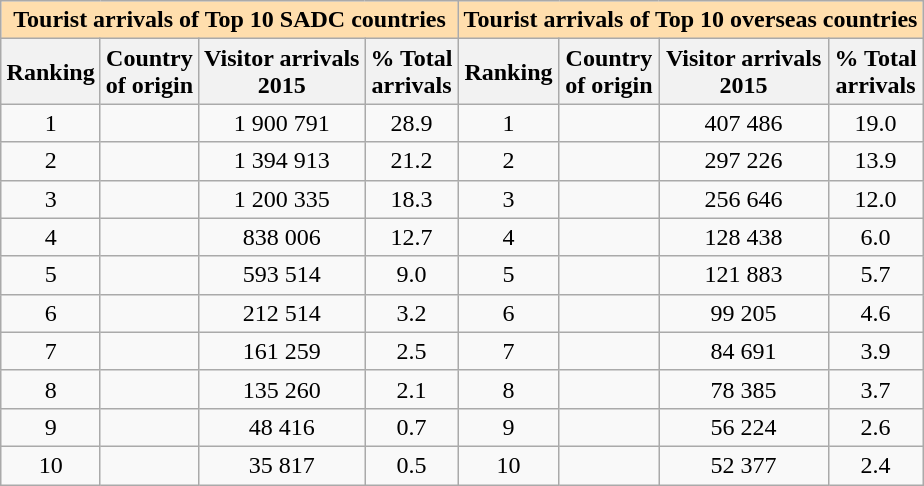<table class="wikitable" style="margin: 1em auto 1em auto">
<tr>
<th colspan="4" align=center style="background-color: #ffdead;">Tourist arrivals of Top 10 SADC countries</th>
<th colspan="4" align=center style="background-color: #ffdead;">Tourist arrivals of Top 10 overseas countries</th>
</tr>
<tr>
<th>Ranking</th>
<th>Country<br>of origin</th>
<th>Visitor arrivals<br>2015</th>
<th>% Total<br>arrivals</th>
<th>Ranking</th>
<th>Country<br>of origin</th>
<th>Visitor arrivals<br>2015</th>
<th>% Total<br>arrivals</th>
</tr>
<tr align=center>
<td>1</td>
<td align=left></td>
<td>1 900 791</td>
<td>28.9</td>
<td>1</td>
<td align=left></td>
<td>407 486</td>
<td>19.0</td>
</tr>
<tr align=center>
<td>2</td>
<td align=left></td>
<td>1 394 913</td>
<td>21.2</td>
<td>2</td>
<td align=left></td>
<td>297 226</td>
<td>13.9</td>
</tr>
<tr align=center>
<td>3</td>
<td align=left></td>
<td>1 200 335</td>
<td>18.3</td>
<td>3</td>
<td align=left></td>
<td>256 646</td>
<td>12.0</td>
</tr>
<tr align=center>
<td>4</td>
<td align=left></td>
<td>838 006</td>
<td>12.7</td>
<td>4</td>
<td align=left></td>
<td>128 438</td>
<td>6.0</td>
</tr>
<tr align=center>
<td>5</td>
<td align=left></td>
<td>593 514</td>
<td>9.0</td>
<td>5</td>
<td align=left></td>
<td>121 883</td>
<td>5.7</td>
</tr>
<tr align=center>
<td>6</td>
<td align=left></td>
<td>212 514</td>
<td>3.2</td>
<td>6</td>
<td align=left></td>
<td>99 205</td>
<td>4.6</td>
</tr>
<tr align=center>
<td>7</td>
<td align=left></td>
<td>161 259</td>
<td>2.5</td>
<td>7</td>
<td align=left></td>
<td>84 691</td>
<td>3.9</td>
</tr>
<tr align=center>
<td>8</td>
<td align=left></td>
<td>135 260</td>
<td>2.1</td>
<td>8</td>
<td align=left></td>
<td>78 385</td>
<td>3.7</td>
</tr>
<tr align=center>
<td>9</td>
<td align=left></td>
<td>48 416</td>
<td>0.7</td>
<td>9</td>
<td align=left></td>
<td>56 224</td>
<td>2.6</td>
</tr>
<tr align=center>
<td>10</td>
<td align=left></td>
<td>35 817</td>
<td>0.5</td>
<td>10</td>
<td align=left></td>
<td>52 377</td>
<td>2.4</td>
</tr>
</table>
